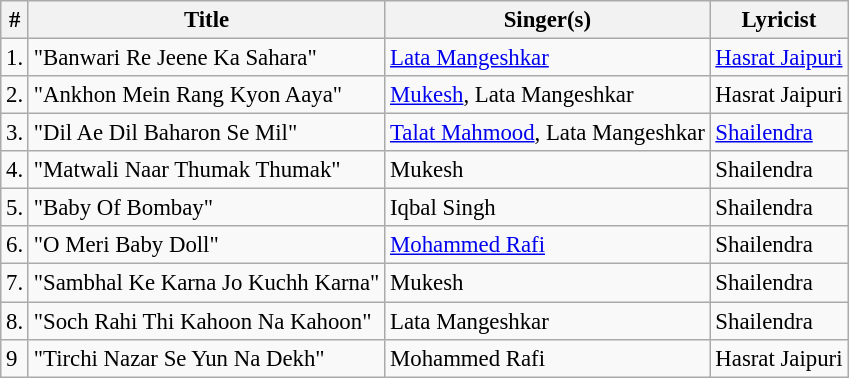<table class="wikitable" style="font-size:95%;">
<tr>
<th>#</th>
<th>Title</th>
<th>Singer(s)</th>
<th>Lyricist</th>
</tr>
<tr>
<td>1.</td>
<td>"Banwari Re Jeene Ka Sahara"</td>
<td><a href='#'>Lata Mangeshkar</a></td>
<td><a href='#'>Hasrat Jaipuri</a></td>
</tr>
<tr>
<td>2.</td>
<td>"Ankhon Mein Rang Kyon Aaya"</td>
<td><a href='#'>Mukesh</a>, Lata Mangeshkar</td>
<td>Hasrat Jaipuri</td>
</tr>
<tr>
<td>3.</td>
<td>"Dil Ae Dil Baharon Se Mil"</td>
<td><a href='#'>Talat Mahmood</a>, Lata Mangeshkar</td>
<td><a href='#'>Shailendra</a></td>
</tr>
<tr>
<td>4.</td>
<td>"Matwali Naar Thumak Thumak"</td>
<td Mukesh (singer)>Mukesh</td>
<td>Shailendra</td>
</tr>
<tr>
<td>5.</td>
<td>"Baby Of Bombay"</td>
<td>Iqbal Singh</td>
<td>Shailendra</td>
</tr>
<tr>
<td>6.</td>
<td>"O Meri Baby Doll"</td>
<td><a href='#'>Mohammed Rafi</a></td>
<td>Shailendra</td>
</tr>
<tr>
<td>7.</td>
<td>"Sambhal Ke Karna Jo Kuchh Karna"</td>
<td>Mukesh</td>
<td>Shailendra</td>
</tr>
<tr>
<td>8.</td>
<td>"Soch Rahi Thi Kahoon Na Kahoon"</td>
<td>Lata Mangeshkar</td>
<td>Shailendra</td>
</tr>
<tr>
<td>9</td>
<td>"Tirchi Nazar Se Yun Na Dekh"</td>
<td>Mohammed Rafi</td>
<td>Hasrat Jaipuri</td>
</tr>
</table>
